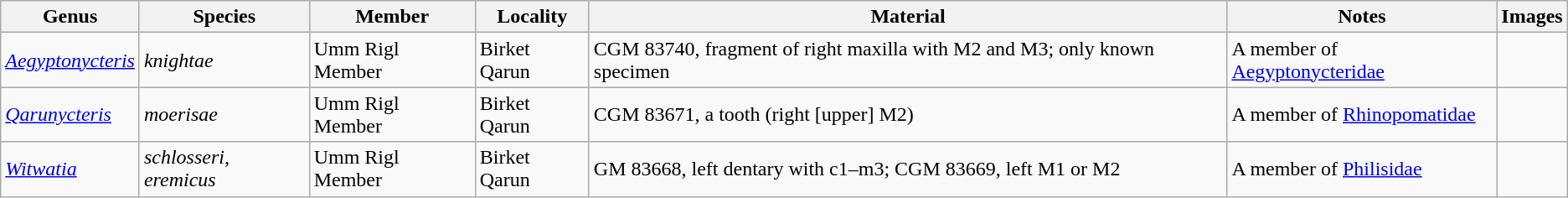<table class="wikitable">
<tr>
<th>Genus</th>
<th>Species</th>
<th>Member</th>
<th>Locality</th>
<th>Material</th>
<th>Notes</th>
<th>Images</th>
</tr>
<tr>
<td><em><a href='#'>Aegyptonycteris</a></em></td>
<td><em>knightae</em></td>
<td>Umm Rigl Member</td>
<td>Birket Qarun</td>
<td>CGM 83740, fragment of right maxilla with M2 and M3; only known specimen</td>
<td>A member of <a href='#'>Aegyptonycteridae</a></td>
<td></td>
</tr>
<tr>
<td><em><a href='#'>Qarunycteris</a></em></td>
<td><em>moerisae</em></td>
<td>Umm Rigl Member</td>
<td>Birket Qarun</td>
<td>CGM 83671, a tooth (right [upper] M2)</td>
<td>A member of <a href='#'>Rhinopomatidae</a></td>
<td></td>
</tr>
<tr>
<td><em><a href='#'>Witwatia</a></em></td>
<td><em>schlosseri</em>, <em>eremicus</em></td>
<td>Umm Rigl Member</td>
<td>Birket Qarun</td>
<td>GM 83668, left dentary with c1–m3; CGM 83669, left M1 or M2</td>
<td>A member of <a href='#'>Philisidae</a></td>
<td></td>
</tr>
</table>
